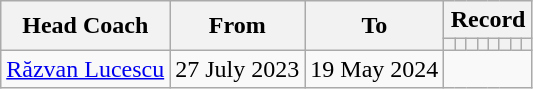<table class="wikitable" style="text-align: left">
<tr>
<th rowspan=2>Head Coach</th>
<th rowspan=2>From</th>
<th rowspan=2>To</th>
<th colspan=8>Record</th>
</tr>
<tr>
<th></th>
<th></th>
<th></th>
<th></th>
<th></th>
<th></th>
<th></th>
<th></th>
</tr>
<tr>
<td> <a href='#'>Răzvan Lucescu</a></td>
<td>27 July 2023</td>
<td>19 May 2024<br></td>
</tr>
</table>
